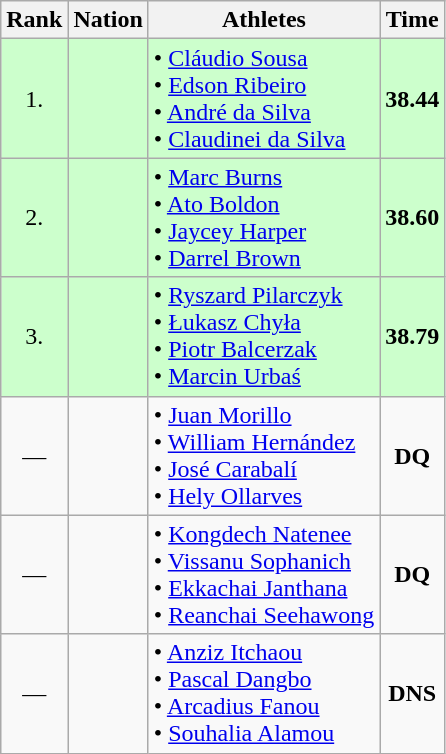<table class="wikitable" style="text-align:center">
<tr>
<th>Rank</th>
<th>Nation</th>
<th>Athletes</th>
<th>Time</th>
</tr>
<tr style="background:#ccffcc;">
<td>1.</td>
<td align=left></td>
<td align=left>• <a href='#'>Cláudio Sousa</a><br>• <a href='#'>Edson Ribeiro</a><br>• <a href='#'>André da Silva</a><br>• <a href='#'>Claudinei da Silva</a></td>
<td><strong>38.44</strong></td>
</tr>
<tr style="background:#ccffcc;">
<td>2.</td>
<td align=left></td>
<td align=left>• <a href='#'>Marc Burns</a><br>• <a href='#'>Ato Boldon</a><br>• <a href='#'>Jaycey Harper</a><br>• <a href='#'>Darrel Brown</a></td>
<td><strong>38.60</strong></td>
</tr>
<tr style="background:#ccffcc;">
<td>3.</td>
<td align=left></td>
<td align=left>• <a href='#'>Ryszard Pilarczyk</a><br>• <a href='#'>Łukasz Chyła</a><br>• <a href='#'>Piotr Balcerzak</a><br>• <a href='#'>Marcin Urbaś</a></td>
<td><strong>38.79</strong></td>
</tr>
<tr>
<td>—</td>
<td align=left></td>
<td align=left>• <a href='#'>Juan Morillo</a><br>• <a href='#'>William Hernández</a><br>• <a href='#'>José Carabalí</a><br>• <a href='#'>Hely Ollarves</a></td>
<td><strong>DQ</strong></td>
</tr>
<tr>
<td>—</td>
<td align=left></td>
<td align=left>• <a href='#'>Kongdech Natenee</a><br>• <a href='#'>Vissanu Sophanich</a><br>• <a href='#'>Ekkachai Janthana</a><br>• <a href='#'>Reanchai Seehawong</a></td>
<td><strong>DQ</strong></td>
</tr>
<tr>
<td>—</td>
<td align=left></td>
<td align=left>• <a href='#'>Anziz Itchaou</a><br>• <a href='#'>Pascal Dangbo</a><br>• <a href='#'>Arcadius Fanou</a><br>• <a href='#'>Souhalia Alamou</a></td>
<td><strong>DNS</strong></td>
</tr>
</table>
